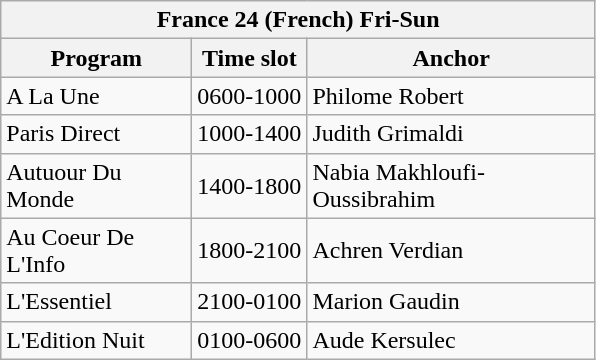<table class="wikitable">
<tr>
<th colspan=3>France 24 (French) Fri-Sun</th>
</tr>
<tr>
<th width=120>Program</th>
<th>Time slot</th>
<th width=185>Anchor</th>
</tr>
<tr>
<td>A La Une</td>
<td>0600-1000</td>
<td>Philome Robert</td>
</tr>
<tr>
<td>Paris Direct</td>
<td>1000-1400</td>
<td>Judith Grimaldi</td>
</tr>
<tr>
<td>Autuour Du Monde</td>
<td>1400-1800</td>
<td>Nabia Makhloufi-Oussibrahim</td>
</tr>
<tr>
<td>Au Coeur De L'Info</td>
<td>1800-2100</td>
<td>Achren Verdian</td>
</tr>
<tr>
<td>L'Essentiel</td>
<td>2100-0100</td>
<td>Marion Gaudin</td>
</tr>
<tr>
<td>L'Edition Nuit</td>
<td>0100-0600</td>
<td>Aude Kersulec</td>
</tr>
</table>
